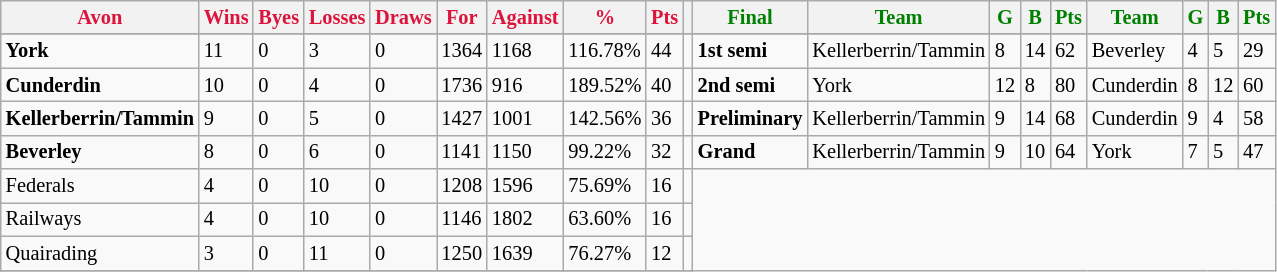<table style="font-size: 85%; text-align: left;" class="wikitable">
<tr>
<th style="color:crimson">Avon</th>
<th style="color:crimson">Wins</th>
<th style="color:crimson">Byes</th>
<th style="color:crimson">Losses</th>
<th style="color:crimson">Draws</th>
<th style="color:crimson">For</th>
<th style="color:crimson">Against</th>
<th style="color:crimson">%</th>
<th style="color:crimson">Pts</th>
<th></th>
<th style="color:green">Final</th>
<th style="color:green">Team</th>
<th style="color:green">G</th>
<th style="color:green">B</th>
<th style="color:green">Pts</th>
<th style="color:green">Team</th>
<th style="color:green">G</th>
<th style="color:green">B</th>
<th style="color:green">Pts</th>
</tr>
<tr>
</tr>
<tr>
</tr>
<tr>
<td><strong>	York	</strong></td>
<td>11</td>
<td>0</td>
<td>3</td>
<td>0</td>
<td>1364</td>
<td>1168</td>
<td>116.78%</td>
<td>44</td>
<td></td>
<td><strong>1st semi</strong></td>
<td>Kellerberrin/Tammin</td>
<td>8</td>
<td>14</td>
<td>62</td>
<td>Beverley</td>
<td>4</td>
<td>5</td>
<td>29</td>
</tr>
<tr>
<td><strong>	Cunderdin	</strong></td>
<td>10</td>
<td>0</td>
<td>4</td>
<td>0</td>
<td>1736</td>
<td>916</td>
<td>189.52%</td>
<td>40</td>
<td></td>
<td><strong>2nd semi</strong></td>
<td>York</td>
<td>12</td>
<td>8</td>
<td>80</td>
<td>Cunderdin</td>
<td>8</td>
<td>12</td>
<td>60</td>
</tr>
<tr>
<td><strong>	Kellerberrin/Tammin	</strong></td>
<td>9</td>
<td>0</td>
<td>5</td>
<td>0</td>
<td>1427</td>
<td>1001</td>
<td>142.56%</td>
<td>36</td>
<td></td>
<td><strong>Preliminary</strong></td>
<td>Kellerberrin/Tammin</td>
<td>9</td>
<td>14</td>
<td>68</td>
<td>Cunderdin</td>
<td>9</td>
<td>4</td>
<td>58</td>
</tr>
<tr>
<td><strong>	Beverley	</strong></td>
<td>8</td>
<td>0</td>
<td>6</td>
<td>0</td>
<td>1141</td>
<td>1150</td>
<td>99.22%</td>
<td>32</td>
<td></td>
<td><strong>Grand</strong></td>
<td>Kellerberrin/Tammin</td>
<td>9</td>
<td>10</td>
<td>64</td>
<td>York</td>
<td>7</td>
<td>5</td>
<td>47</td>
</tr>
<tr>
<td>Federals</td>
<td>4</td>
<td>0</td>
<td>10</td>
<td>0</td>
<td>1208</td>
<td>1596</td>
<td>75.69%</td>
<td>16</td>
<td></td>
</tr>
<tr>
<td>Railways</td>
<td>4</td>
<td>0</td>
<td>10</td>
<td>0</td>
<td>1146</td>
<td>1802</td>
<td>63.60%</td>
<td>16</td>
<td></td>
</tr>
<tr>
<td>Quairading</td>
<td>3</td>
<td>0</td>
<td>11</td>
<td>0</td>
<td>1250</td>
<td>1639</td>
<td>76.27%</td>
<td>12</td>
<td></td>
</tr>
<tr>
</tr>
</table>
